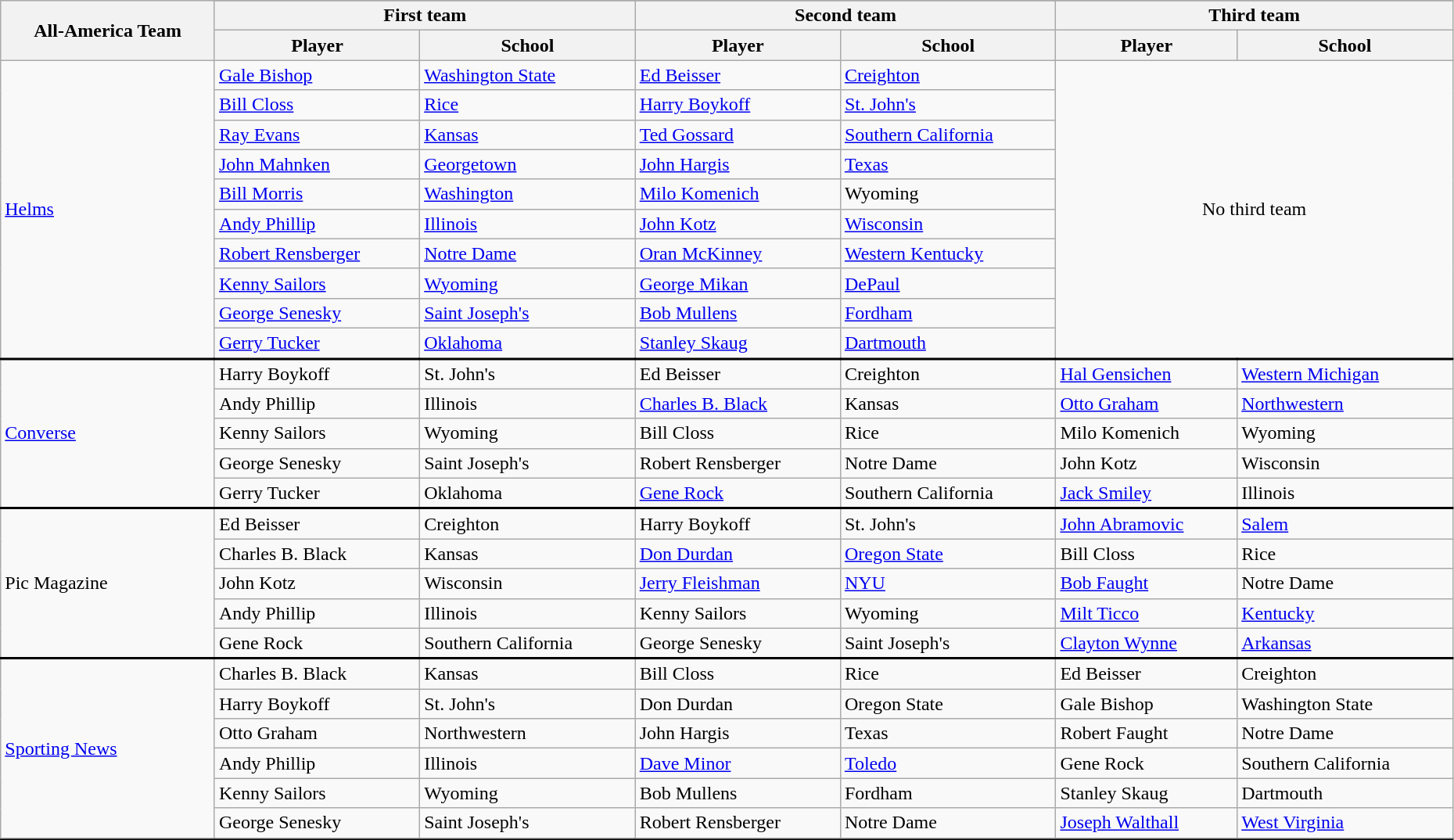<table class="wikitable" style="width:98%;">
<tr>
<th rowspan=3>All-America Team</th>
</tr>
<tr>
<th colspan=2>First team</th>
<th colspan=2>Second team</th>
<th colspan=2>Third team</th>
</tr>
<tr>
<th>Player</th>
<th>School</th>
<th>Player</th>
<th>School</th>
<th>Player</th>
<th>School</th>
</tr>
<tr>
<td rowspan=10><a href='#'>Helms</a></td>
<td><a href='#'>Gale Bishop</a></td>
<td><a href='#'>Washington State</a></td>
<td><a href='#'>Ed Beisser</a></td>
<td><a href='#'>Creighton</a></td>
<td rowspan=10 colspan=3 align=center>No third team</td>
</tr>
<tr>
<td><a href='#'>Bill Closs</a></td>
<td><a href='#'>Rice</a></td>
<td><a href='#'>Harry Boykoff</a></td>
<td><a href='#'>St. John's</a></td>
</tr>
<tr>
<td><a href='#'>Ray Evans</a></td>
<td><a href='#'>Kansas</a></td>
<td><a href='#'>Ted Gossard</a></td>
<td><a href='#'>Southern California</a></td>
</tr>
<tr>
<td><a href='#'>John Mahnken</a></td>
<td><a href='#'>Georgetown</a></td>
<td><a href='#'>John Hargis</a></td>
<td><a href='#'>Texas</a></td>
</tr>
<tr>
<td><a href='#'>Bill Morris</a></td>
<td><a href='#'>Washington</a></td>
<td><a href='#'>Milo Komenich</a></td>
<td>Wyoming</td>
</tr>
<tr>
<td><a href='#'>Andy Phillip</a></td>
<td><a href='#'>Illinois</a></td>
<td><a href='#'>John Kotz</a></td>
<td><a href='#'>Wisconsin</a></td>
</tr>
<tr>
<td><a href='#'>Robert Rensberger</a></td>
<td><a href='#'>Notre Dame</a></td>
<td><a href='#'>Oran McKinney</a></td>
<td><a href='#'>Western Kentucky</a></td>
</tr>
<tr>
<td><a href='#'>Kenny Sailors</a></td>
<td><a href='#'>Wyoming</a></td>
<td><a href='#'>George Mikan</a></td>
<td><a href='#'>DePaul</a></td>
</tr>
<tr>
<td><a href='#'>George Senesky</a></td>
<td><a href='#'>Saint Joseph's</a></td>
<td><a href='#'>Bob Mullens</a></td>
<td><a href='#'>Fordham</a></td>
</tr>
<tr>
<td><a href='#'>Gerry Tucker</a></td>
<td><a href='#'>Oklahoma</a></td>
<td><a href='#'>Stanley Skaug</a></td>
<td><a href='#'>Dartmouth</a></td>
</tr>
<tr style = "border-top:2px solid black;">
<td rowspan=5><a href='#'>Converse</a></td>
<td>Harry Boykoff</td>
<td>St. John's</td>
<td>Ed Beisser</td>
<td>Creighton</td>
<td><a href='#'>Hal Gensichen</a></td>
<td><a href='#'>Western Michigan</a></td>
</tr>
<tr>
<td>Andy Phillip</td>
<td>Illinois</td>
<td><a href='#'>Charles B. Black</a></td>
<td>Kansas</td>
<td><a href='#'>Otto Graham</a></td>
<td><a href='#'>Northwestern</a></td>
</tr>
<tr>
<td>Kenny Sailors</td>
<td>Wyoming</td>
<td>Bill Closs</td>
<td>Rice</td>
<td>Milo Komenich</td>
<td>Wyoming</td>
</tr>
<tr>
<td>George Senesky</td>
<td>Saint Joseph's</td>
<td>Robert Rensberger</td>
<td>Notre Dame</td>
<td>John Kotz</td>
<td>Wisconsin</td>
</tr>
<tr>
<td>Gerry Tucker</td>
<td>Oklahoma</td>
<td><a href='#'>Gene Rock</a></td>
<td>Southern California</td>
<td><a href='#'>Jack Smiley</a></td>
<td>Illinois</td>
</tr>
<tr style = "border-top:2px solid black;">
<td rowspan=5>Pic Magazine</td>
<td>Ed Beisser</td>
<td>Creighton</td>
<td>Harry Boykoff</td>
<td>St. John's</td>
<td><a href='#'>John Abramovic</a></td>
<td><a href='#'>Salem</a></td>
</tr>
<tr>
<td>Charles B. Black</td>
<td>Kansas</td>
<td><a href='#'>Don Durdan</a></td>
<td><a href='#'>Oregon State</a></td>
<td>Bill Closs</td>
<td>Rice</td>
</tr>
<tr>
<td>John Kotz</td>
<td>Wisconsin</td>
<td><a href='#'>Jerry Fleishman</a></td>
<td><a href='#'>NYU</a></td>
<td><a href='#'>Bob Faught</a></td>
<td>Notre Dame</td>
</tr>
<tr>
<td>Andy Phillip</td>
<td>Illinois</td>
<td>Kenny Sailors</td>
<td>Wyoming</td>
<td><a href='#'>Milt Ticco</a></td>
<td><a href='#'>Kentucky</a></td>
</tr>
<tr>
<td>Gene Rock</td>
<td>Southern California</td>
<td>George Senesky</td>
<td>Saint Joseph's</td>
<td><a href='#'>Clayton Wynne</a></td>
<td><a href='#'>Arkansas</a></td>
</tr>
<tr style = "border-top:2px solid black;">
<td rowspan=6><a href='#'>Sporting News</a></td>
<td>Charles B. Black</td>
<td>Kansas</td>
<td>Bill Closs</td>
<td>Rice</td>
<td>Ed Beisser</td>
<td>Creighton</td>
</tr>
<tr>
<td>Harry Boykoff</td>
<td>St. John's</td>
<td>Don Durdan</td>
<td>Oregon State</td>
<td>Gale Bishop</td>
<td>Washington State</td>
</tr>
<tr>
<td>Otto Graham</td>
<td>Northwestern</td>
<td>John Hargis</td>
<td>Texas</td>
<td>Robert Faught</td>
<td>Notre Dame</td>
</tr>
<tr>
<td>Andy Phillip</td>
<td>Illinois</td>
<td><a href='#'>Dave Minor</a></td>
<td><a href='#'>Toledo</a></td>
<td>Gene Rock</td>
<td>Southern California</td>
</tr>
<tr>
<td>Kenny Sailors</td>
<td>Wyoming</td>
<td>Bob Mullens</td>
<td>Fordham</td>
<td>Stanley Skaug</td>
<td>Dartmouth</td>
</tr>
<tr>
<td>George Senesky</td>
<td>Saint Joseph's</td>
<td>Robert Rensberger</td>
<td>Notre Dame</td>
<td><a href='#'>Joseph Walthall</a></td>
<td><a href='#'>West Virginia</a></td>
</tr>
<tr style = "border-top:2px solid black;">
</tr>
</table>
